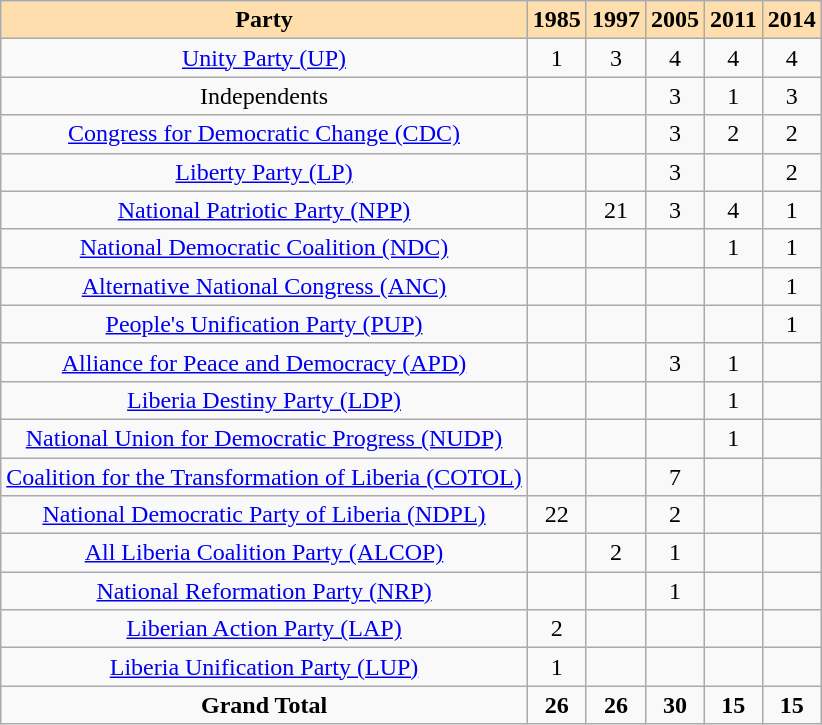<table class="wikitable sortable collapsible" style="text-align: center;">
<tr>
<th style="background:navajowhite;">Party</th>
<th style="background:navajowhite;">1985</th>
<th style="background:navajowhite;">1997</th>
<th style="background:navajowhite;">2005</th>
<th style="background:navajowhite;">2011</th>
<th style="background:navajowhite;">2014</th>
</tr>
<tr>
<td><a href='#'>Unity Party (UP)</a></td>
<td>1</td>
<td>3</td>
<td>4</td>
<td>4</td>
<td>4</td>
</tr>
<tr>
<td>Independents</td>
<td></td>
<td></td>
<td>3</td>
<td>1</td>
<td>3</td>
</tr>
<tr>
<td><a href='#'>Congress for Democratic Change (CDC)</a></td>
<td></td>
<td></td>
<td>3</td>
<td>2</td>
<td>2</td>
</tr>
<tr>
<td><a href='#'>Liberty Party (LP)</a></td>
<td></td>
<td></td>
<td>3</td>
<td></td>
<td>2</td>
</tr>
<tr>
<td><a href='#'>National Patriotic Party (NPP)</a></td>
<td></td>
<td>21</td>
<td>3</td>
<td>4</td>
<td>1</td>
</tr>
<tr>
<td><a href='#'>National Democratic Coalition (NDC)</a></td>
<td></td>
<td></td>
<td></td>
<td>1</td>
<td>1</td>
</tr>
<tr>
<td><a href='#'>Alternative National Congress (ANC)</a></td>
<td></td>
<td></td>
<td></td>
<td></td>
<td>1</td>
</tr>
<tr>
<td><a href='#'>People's Unification Party (PUP)</a></td>
<td></td>
<td></td>
<td></td>
<td></td>
<td>1</td>
</tr>
<tr>
<td><a href='#'>Alliance for Peace and Democracy (APD)</a></td>
<td></td>
<td></td>
<td>3</td>
<td>1</td>
<td></td>
</tr>
<tr>
<td><a href='#'>Liberia Destiny Party (LDP)</a></td>
<td></td>
<td></td>
<td></td>
<td>1</td>
<td></td>
</tr>
<tr>
<td><a href='#'>National Union for Democratic Progress (NUDP)</a></td>
<td></td>
<td></td>
<td></td>
<td>1</td>
<td></td>
</tr>
<tr>
<td><a href='#'>Coalition for the Transformation of Liberia (COTOL)</a></td>
<td></td>
<td></td>
<td>7</td>
<td></td>
<td></td>
</tr>
<tr>
<td><a href='#'>National Democratic Party of Liberia (NDPL)</a></td>
<td>22</td>
<td></td>
<td>2</td>
<td></td>
<td></td>
</tr>
<tr>
<td><a href='#'>All Liberia Coalition Party (ALCOP)</a></td>
<td></td>
<td>2</td>
<td>1</td>
<td></td>
<td></td>
</tr>
<tr>
<td><a href='#'>National Reformation Party (NRP)</a></td>
<td></td>
<td></td>
<td>1</td>
<td></td>
<td></td>
</tr>
<tr>
<td><a href='#'>Liberian Action Party (LAP)</a></td>
<td>2</td>
<td></td>
<td></td>
<td></td>
<td></td>
</tr>
<tr>
<td><a href='#'>Liberia Unification Party (LUP)</a></td>
<td>1</td>
<td></td>
<td></td>
<td></td>
<td></td>
</tr>
<tr>
<td><strong>Grand Total</strong></td>
<td><strong>26</strong></td>
<td><strong>26</strong></td>
<td><strong>30</strong></td>
<td><strong>15</strong></td>
<td><strong>15</strong></td>
</tr>
</table>
